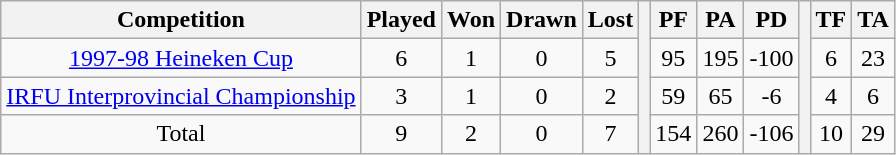<table class="wikitable">
<tr>
<th>Competition</th>
<th>Played</th>
<th>Won</th>
<th>Drawn</th>
<th>Lost</th>
<th rowspan="4"></th>
<th>PF</th>
<th>PA</th>
<th>PD</th>
<th rowspan="4"></th>
<th>TF</th>
<th>TA</th>
</tr>
<tr align=center>
<td><a href='#'>1997-98 Heineken Cup</a></td>
<td>6</td>
<td>1</td>
<td>0</td>
<td>5</td>
<td>95</td>
<td>195</td>
<td>-100</td>
<td>6</td>
<td>23</td>
</tr>
<tr align=center>
<td><a href='#'>IRFU Interprovincial Championship</a></td>
<td>3</td>
<td>1</td>
<td>0</td>
<td>2</td>
<td>59</td>
<td>65</td>
<td>-6</td>
<td>4</td>
<td>6</td>
</tr>
<tr align=center>
<td>Total</td>
<td>9</td>
<td>2</td>
<td>0</td>
<td>7</td>
<td>154</td>
<td>260</td>
<td>-106</td>
<td>10</td>
<td>29</td>
</tr>
</table>
